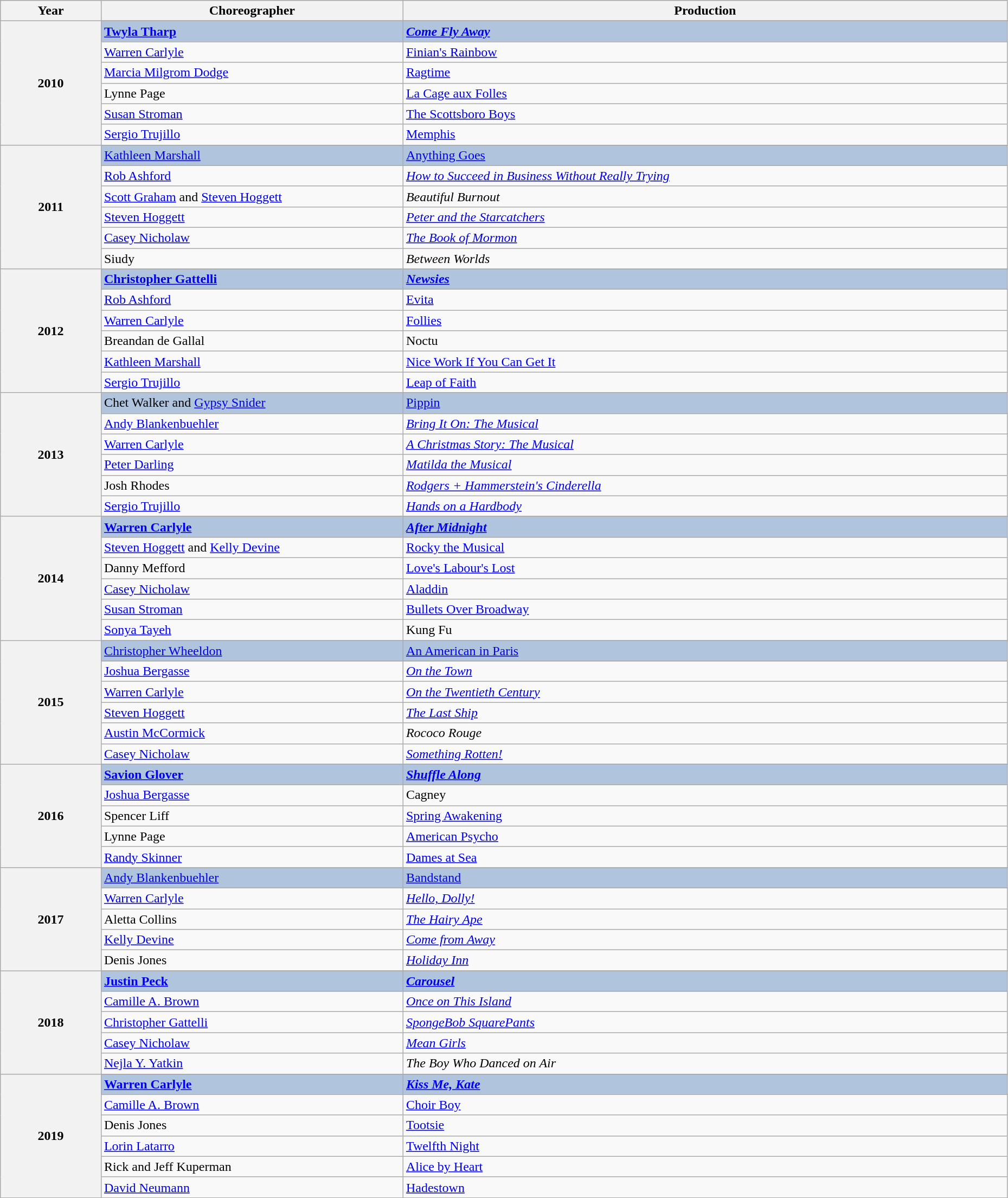<table class="wikitable" style="width:98%;">
<tr style="background:#bebebe;">
<th style="width:10%;">Year</th>
<th style="width:30%;">Choreographer</th>
<th style="width:60%;">Production</th>
</tr>
<tr>
<th rowspan="7">2010</th>
</tr>
<tr style="background:#B0C4DE">
<td><strong><a href='#'>Twyla Tharp</a></strong></td>
<td><strong><em><a href='#'>Come Fly Away</a><em> <strong></td>
</tr>
<tr>
<td><a href='#'>Warren Carlyle</a></td>
<td></em><a href='#'>Finian's Rainbow</a><em></td>
</tr>
<tr>
<td><a href='#'>Marcia Milgrom Dodge</a></td>
<td></em><a href='#'>Ragtime</a><em></td>
</tr>
<tr>
<td>Lynne Page</td>
<td></em><a href='#'>La Cage aux Folles</a><em></td>
</tr>
<tr>
<td><a href='#'>Susan Stroman</a></td>
<td></em><a href='#'>The Scottsboro Boys</a><em></td>
</tr>
<tr>
<td><a href='#'>Sergio Trujillo</a></td>
<td></em><a href='#'>Memphis</a><em></td>
</tr>
<tr>
<th rowspan="7">2011</th>
</tr>
<tr style="background:#B0C4DE">
<td></strong><a href='#'>Kathleen Marshall</a><strong></td>
<td></em></strong><a href='#'>Anything Goes</a></em> </strong></td>
</tr>
<tr>
<td><a href='#'>Rob Ashford</a></td>
<td><em><a href='#'>How to Succeed in Business Without Really Trying</a></em></td>
</tr>
<tr>
<td><a href='#'>Scott Graham</a> and <a href='#'>Steven Hoggett</a></td>
<td><em>Beautiful Burnout</em></td>
</tr>
<tr>
<td><a href='#'>Steven Hoggett</a></td>
<td><em><a href='#'>Peter and the Starcatchers</a></em></td>
</tr>
<tr>
<td><a href='#'>Casey Nicholaw</a></td>
<td><em><a href='#'>The Book of Mormon</a></em></td>
</tr>
<tr>
<td>Siudy</td>
<td><em>Between Worlds</em></td>
</tr>
<tr>
<th rowspan="7">2012</th>
</tr>
<tr style="background:#B0C4DE">
<td><strong><a href='#'>Christopher Gattelli</a></strong></td>
<td><strong><em><a href='#'>Newsies</a><em> <strong></td>
</tr>
<tr>
<td><a href='#'>Rob Ashford</a></td>
<td></em><a href='#'>Evita</a><em></td>
</tr>
<tr>
<td><a href='#'>Warren Carlyle</a></td>
<td></em><a href='#'>Follies</a><em></td>
</tr>
<tr>
<td>Breandan de Gallal</td>
<td></em>Noctu<em></td>
</tr>
<tr>
<td><a href='#'>Kathleen Marshall</a></td>
<td></em><a href='#'>Nice Work If You Can Get It</a><em></td>
</tr>
<tr>
<td><a href='#'>Sergio Trujillo</a></td>
<td></em><a href='#'>Leap of Faith</a><em></td>
</tr>
<tr>
<th rowspan="7">2013</th>
</tr>
<tr style="background:#B0C4DE">
<td></strong>Chet Walker and <a href='#'>Gypsy Snider</a><strong></td>
<td></em></strong><a href='#'>Pippin</a></em> </strong></td>
</tr>
<tr>
<td><a href='#'>Andy Blankenbuehler</a></td>
<td><em><a href='#'>Bring It On: The Musical</a></em></td>
</tr>
<tr>
<td><a href='#'>Warren Carlyle</a></td>
<td><em><a href='#'>A Christmas Story: The Musical</a></em></td>
</tr>
<tr>
<td><a href='#'>Peter Darling</a></td>
<td><em><a href='#'>Matilda the Musical</a></em></td>
</tr>
<tr>
<td>Josh Rhodes</td>
<td><em><a href='#'>Rodgers + Hammerstein's Cinderella</a></em></td>
</tr>
<tr>
<td><a href='#'>Sergio Trujillo</a></td>
<td><em><a href='#'>Hands on a Hardbody</a></em></td>
</tr>
<tr>
<th rowspan="7">2014</th>
</tr>
<tr style="background:#B0C4DE">
<td><strong><a href='#'>Warren Carlyle</a></strong></td>
<td><strong><em><a href='#'>After Midnight</a><em> <strong></td>
</tr>
<tr>
<td><a href='#'>Steven Hoggett</a> and <a href='#'>Kelly Devine</a></td>
<td></em><a href='#'>Rocky the Musical</a><em></td>
</tr>
<tr>
<td>Danny Mefford</td>
<td></em><a href='#'>Love's Labour's Lost</a><em></td>
</tr>
<tr>
<td><a href='#'>Casey Nicholaw</a></td>
<td></em><a href='#'>Aladdin</a><em></td>
</tr>
<tr>
<td><a href='#'>Susan Stroman</a></td>
<td></em><a href='#'>Bullets Over Broadway</a><em></td>
</tr>
<tr>
<td><a href='#'>Sonya Tayeh</a></td>
<td></em>Kung Fu<em></td>
</tr>
<tr>
<th rowspan="7">2015</th>
</tr>
<tr style="background:#B0C4DE">
<td></strong><a href='#'>Christopher Wheeldon</a><strong></td>
<td></em></strong><a href='#'>An American in Paris</a></em> </strong></td>
</tr>
<tr>
<td><a href='#'>Joshua Bergasse</a></td>
<td><em><a href='#'>On the Town</a></em></td>
</tr>
<tr>
<td><a href='#'>Warren Carlyle</a></td>
<td><em><a href='#'>On the Twentieth Century</a></em></td>
</tr>
<tr>
<td><a href='#'>Steven Hoggett</a></td>
<td><em><a href='#'>The Last Ship</a></em></td>
</tr>
<tr>
<td><a href='#'>Austin McCormick</a></td>
<td><em>Rococo Rouge</em></td>
</tr>
<tr>
<td><a href='#'>Casey Nicholaw</a></td>
<td><em><a href='#'>Something Rotten!</a></em></td>
</tr>
<tr>
<th rowspan="6">2016</th>
</tr>
<tr style="background:#B0C4DE">
<td><strong><a href='#'>Savion Glover</a></strong></td>
<td><strong><em><a href='#'>Shuffle Along</a><em> <strong></td>
</tr>
<tr>
<td><a href='#'>Joshua Bergasse</a></td>
<td></em>Cagney<em></td>
</tr>
<tr>
<td>Spencer Liff</td>
<td></em><a href='#'>Spring Awakening</a><em></td>
</tr>
<tr>
<td>Lynne Page</td>
<td></em><a href='#'>American Psycho</a><em></td>
</tr>
<tr>
<td><a href='#'>Randy Skinner</a></td>
<td></em><a href='#'>Dames at Sea</a><em></td>
</tr>
<tr>
<th rowspan="6">2017</th>
</tr>
<tr style="background:#B0C4DE">
<td></strong><a href='#'>Andy Blankenbuehler</a><strong></td>
<td></em></strong><a href='#'>Bandstand</a></em> </strong></td>
</tr>
<tr>
<td><a href='#'>Warren Carlyle</a></td>
<td><a href='#'><em>Hello, Dolly!</em></a></td>
</tr>
<tr>
<td>Aletta Collins</td>
<td><em><a href='#'>The Hairy Ape</a></em></td>
</tr>
<tr>
<td><a href='#'>Kelly Devine</a></td>
<td><em><a href='#'>Come from Away</a></em></td>
</tr>
<tr>
<td>Denis Jones</td>
<td><em><a href='#'>Holiday Inn</a></em></td>
</tr>
<tr>
<th rowspan="6">2018</th>
</tr>
<tr style="background:#B0C4DE">
<td><strong><a href='#'>Justin Peck</a></strong></td>
<td><strong><em><a href='#'>Carousel</a></em></strong></td>
</tr>
<tr>
<td><a href='#'>Camille A. Brown</a></td>
<td><em><a href='#'>Once on This Island</a></em></td>
</tr>
<tr>
<td><a href='#'>Christopher Gattelli</a></td>
<td><em><a href='#'>SpongeBob SquarePants</a></em></td>
</tr>
<tr>
<td><a href='#'>Casey Nicholaw</a></td>
<td><em><a href='#'>Mean Girls</a></em></td>
</tr>
<tr>
<td><a href='#'>Nejla Y. Yatkin</a></td>
<td><em>The Boy Who Danced on Air</em></td>
</tr>
<tr>
<th rowspan="7">2019</th>
</tr>
<tr style="background:#B0C4DE">
<td><strong><a href='#'>Warren Carlyle</a></strong></td>
<td><strong><em><a href='#'>Kiss Me, Kate</a><em> <strong></td>
</tr>
<tr>
<td><a href='#'>Camille A. Brown</a></td>
<td></em><a href='#'>Choir Boy</a><em></td>
</tr>
<tr>
<td>Denis Jones</td>
<td></em><a href='#'>Tootsie</a><em></td>
</tr>
<tr>
<td><a href='#'>Lorin Latarro</a></td>
<td></em><a href='#'>Twelfth Night</a><em></td>
</tr>
<tr>
<td>Rick and Jeff Kuperman</td>
<td></em><a href='#'>Alice by Heart</a><em></td>
</tr>
<tr>
<td><a href='#'>David Neumann</a></td>
<td></em><a href='#'>Hadestown</a><em></td>
</tr>
</table>
